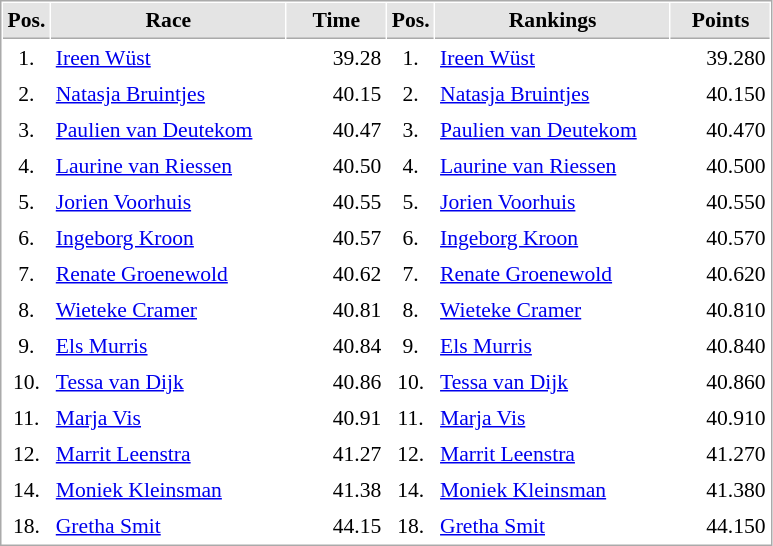<table cellspacing="1" cellpadding="3" style="border:1px solid #AAAAAA;font-size:90%">
<tr bgcolor="#E4E4E4">
<th style="border-bottom:1px solid #AAAAAA" width=10>Pos.</th>
<th style="border-bottom:1px solid #AAAAAA" width=150>Race</th>
<th style="border-bottom:1px solid #AAAAAA" width=60>Time</th>
<th style="border-bottom:1px solid #AAAAAA" width=10>Pos.</th>
<th style="border-bottom:1px solid #AAAAAA" width=150>Rankings</th>
<th style="border-bottom:1px solid #AAAAAA" width=60>Points</th>
</tr>
<tr>
<td align="center">1.</td>
<td><a href='#'>Ireen Wüst</a></td>
<td align="right">39.28</td>
<td align="center">1.</td>
<td><a href='#'>Ireen Wüst</a></td>
<td align="right">39.280</td>
</tr>
<tr>
<td align="center">2.</td>
<td><a href='#'>Natasja Bruintjes</a></td>
<td align="right">40.15</td>
<td align="center">2.</td>
<td><a href='#'>Natasja Bruintjes</a></td>
<td align="right">40.150</td>
</tr>
<tr>
<td align="center">3.</td>
<td><a href='#'>Paulien van Deutekom</a></td>
<td align="right">40.47</td>
<td align="center">3.</td>
<td><a href='#'>Paulien van Deutekom</a></td>
<td align="right">40.470</td>
</tr>
<tr>
<td align="center">4.</td>
<td><a href='#'>Laurine van Riessen</a></td>
<td align="right">40.50</td>
<td align="center">4.</td>
<td><a href='#'>Laurine van Riessen</a></td>
<td align="right">40.500</td>
</tr>
<tr>
<td align="center">5.</td>
<td><a href='#'>Jorien Voorhuis</a></td>
<td align="right">40.55</td>
<td align="center">5.</td>
<td><a href='#'>Jorien Voorhuis</a></td>
<td align="right">40.550</td>
</tr>
<tr>
<td align="center">6.</td>
<td><a href='#'>Ingeborg Kroon</a></td>
<td align="right">40.57</td>
<td align="center">6.</td>
<td><a href='#'>Ingeborg Kroon</a></td>
<td align="right">40.570</td>
</tr>
<tr>
<td align="center">7.</td>
<td><a href='#'>Renate Groenewold</a></td>
<td align="right">40.62</td>
<td align="center">7.</td>
<td><a href='#'>Renate Groenewold</a></td>
<td align="right">40.620</td>
</tr>
<tr>
<td align="center">8.</td>
<td><a href='#'>Wieteke Cramer</a></td>
<td align="right">40.81</td>
<td align="center">8.</td>
<td><a href='#'>Wieteke Cramer</a></td>
<td align="right">40.810</td>
</tr>
<tr>
<td align="center">9.</td>
<td><a href='#'>Els Murris</a></td>
<td align="right">40.84</td>
<td align="center">9.</td>
<td><a href='#'>Els Murris</a></td>
<td align="right">40.840</td>
</tr>
<tr>
<td align="center">10.</td>
<td><a href='#'>Tessa van Dijk</a></td>
<td align="right">40.86</td>
<td align="center">10.</td>
<td><a href='#'>Tessa van Dijk</a></td>
<td align="right">40.860</td>
</tr>
<tr>
<td align="center">11.</td>
<td><a href='#'>Marja Vis</a></td>
<td align="right">40.91</td>
<td align="center">11.</td>
<td><a href='#'>Marja Vis</a></td>
<td align="right">40.910</td>
</tr>
<tr>
<td align="center">12.</td>
<td><a href='#'>Marrit Leenstra</a></td>
<td align="right">41.27</td>
<td align="center">12.</td>
<td><a href='#'>Marrit Leenstra</a></td>
<td align="right">41.270</td>
</tr>
<tr>
<td align="center">14.</td>
<td><a href='#'>Moniek Kleinsman</a></td>
<td align="right">41.38</td>
<td align="center">14.</td>
<td><a href='#'>Moniek Kleinsman</a></td>
<td align="right">41.380</td>
</tr>
<tr>
<td align="center">18.</td>
<td><a href='#'>Gretha Smit</a></td>
<td align="right">44.15</td>
<td align="center">18.</td>
<td><a href='#'>Gretha Smit</a></td>
<td align="right">44.150</td>
</tr>
</table>
